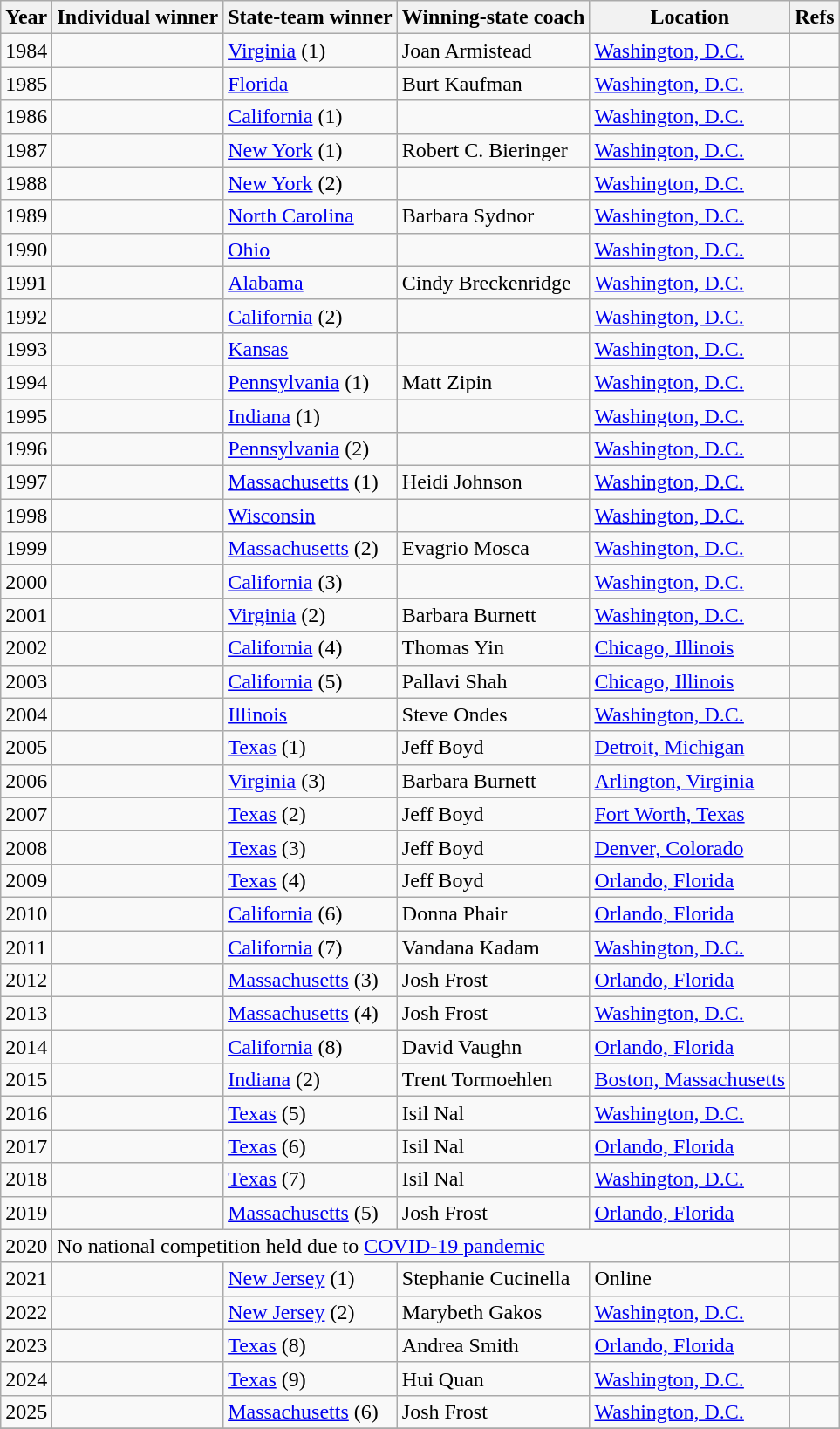<table class="wikitable sortable">
<tr>
<th>Year</th>
<th>Individual winner</th>
<th>State-team winner</th>
<th>Winning-state coach</th>
<th>Location</th>
<th class="unsortable">Refs</th>
</tr>
<tr>
<td>1984</td>
<td></td>
<td><a href='#'>Virginia</a> (1)</td>
<td>Joan Armistead</td>
<td><a href='#'>Washington, D.C.</a></td>
<td></td>
</tr>
<tr>
<td>1985</td>
<td></td>
<td><a href='#'>Florida</a></td>
<td>Burt Kaufman</td>
<td><a href='#'>Washington, D.C.</a></td>
<td></td>
</tr>
<tr>
<td>1986</td>
<td></td>
<td><a href='#'>California</a> (1)</td>
<td></td>
<td><a href='#'>Washington, D.C.</a></td>
<td></td>
</tr>
<tr>
<td>1987</td>
<td></td>
<td><a href='#'>New York</a> (1)</td>
<td>Robert C. Bieringer</td>
<td><a href='#'>Washington, D.C.</a></td>
<td></td>
</tr>
<tr>
<td>1988</td>
<td></td>
<td><a href='#'>New York</a> (2)</td>
<td></td>
<td><a href='#'>Washington, D.C.</a></td>
<td></td>
</tr>
<tr>
<td>1989</td>
<td></td>
<td><a href='#'>North Carolina</a></td>
<td>Barbara Sydnor</td>
<td><a href='#'>Washington, D.C.</a></td>
<td></td>
</tr>
<tr>
<td>1990</td>
<td></td>
<td><a href='#'>Ohio</a></td>
<td></td>
<td><a href='#'>Washington, D.C.</a></td>
<td></td>
</tr>
<tr>
<td>1991</td>
<td></td>
<td><a href='#'>Alabama</a></td>
<td>Cindy Breckenridge</td>
<td><a href='#'>Washington, D.C.</a></td>
<td></td>
</tr>
<tr>
<td>1992</td>
<td></td>
<td><a href='#'>California</a> (2)</td>
<td></td>
<td><a href='#'>Washington, D.C.</a></td>
<td></td>
</tr>
<tr>
<td>1993</td>
<td></td>
<td><a href='#'>Kansas</a></td>
<td></td>
<td><a href='#'>Washington, D.C.</a></td>
<td></td>
</tr>
<tr>
<td>1994</td>
<td></td>
<td><a href='#'>Pennsylvania</a> (1)</td>
<td>Matt Zipin</td>
<td><a href='#'>Washington, D.C.</a></td>
<td></td>
</tr>
<tr>
<td>1995</td>
<td></td>
<td><a href='#'>Indiana</a> (1)</td>
<td></td>
<td><a href='#'>Washington, D.C.</a></td>
<td></td>
</tr>
<tr>
<td>1996</td>
<td></td>
<td><a href='#'>Pennsylvania</a> (2)</td>
<td></td>
<td><a href='#'>Washington, D.C.</a></td>
<td></td>
</tr>
<tr>
<td>1997</td>
<td></td>
<td><a href='#'>Massachusetts</a> (1)</td>
<td>Heidi Johnson</td>
<td><a href='#'>Washington, D.C.</a></td>
<td></td>
</tr>
<tr>
<td>1998</td>
<td></td>
<td><a href='#'>Wisconsin</a></td>
<td></td>
<td><a href='#'>Washington, D.C.</a></td>
<td></td>
</tr>
<tr>
<td>1999</td>
<td></td>
<td><a href='#'>Massachusetts</a> (2)</td>
<td>Evagrio Mosca</td>
<td><a href='#'>Washington, D.C.</a></td>
<td></td>
</tr>
<tr>
<td>2000</td>
<td></td>
<td><a href='#'>California</a> (3)</td>
<td></td>
<td><a href='#'>Washington, D.C.</a></td>
<td></td>
</tr>
<tr>
<td>2001</td>
<td></td>
<td><a href='#'>Virginia</a> (2)</td>
<td>Barbara Burnett</td>
<td><a href='#'>Washington, D.C.</a></td>
<td></td>
</tr>
<tr>
<td>2002</td>
<td></td>
<td><a href='#'>California</a> (4)</td>
<td>Thomas Yin</td>
<td><a href='#'>Chicago, Illinois</a></td>
<td></td>
</tr>
<tr>
<td>2003</td>
<td></td>
<td><a href='#'>California</a> (5)</td>
<td>Pallavi Shah</td>
<td><a href='#'>Chicago, Illinois</a></td>
<td></td>
</tr>
<tr>
<td>2004</td>
<td></td>
<td><a href='#'>Illinois</a></td>
<td>Steve Ondes</td>
<td><a href='#'>Washington, D.C.</a></td>
<td></td>
</tr>
<tr>
<td>2005</td>
<td></td>
<td><a href='#'>Texas</a> (1)</td>
<td>Jeff Boyd</td>
<td><a href='#'>Detroit, Michigan</a></td>
<td></td>
</tr>
<tr>
<td>2006</td>
<td></td>
<td><a href='#'>Virginia</a> (3)</td>
<td>Barbara Burnett</td>
<td><a href='#'>Arlington, Virginia</a></td>
<td></td>
</tr>
<tr>
<td>2007</td>
<td></td>
<td><a href='#'>Texas</a> (2)</td>
<td>Jeff Boyd</td>
<td><a href='#'>Fort Worth, Texas</a></td>
<td></td>
</tr>
<tr>
<td>2008</td>
<td></td>
<td><a href='#'>Texas</a> (3)</td>
<td>Jeff Boyd</td>
<td><a href='#'>Denver, Colorado</a></td>
<td></td>
</tr>
<tr>
<td>2009</td>
<td></td>
<td><a href='#'>Texas</a> (4)</td>
<td>Jeff Boyd</td>
<td><a href='#'>Orlando, Florida</a></td>
<td></td>
</tr>
<tr>
<td>2010</td>
<td></td>
<td><a href='#'>California</a> (6)</td>
<td>Donna Phair</td>
<td><a href='#'>Orlando, Florida</a></td>
<td></td>
</tr>
<tr>
<td>2011</td>
<td></td>
<td><a href='#'>California</a> (7)</td>
<td>Vandana Kadam</td>
<td><a href='#'>Washington, D.C.</a></td>
<td></td>
</tr>
<tr>
<td>2012</td>
<td></td>
<td><a href='#'>Massachusetts</a> (3)</td>
<td>Josh Frost</td>
<td><a href='#'>Orlando, Florida</a></td>
<td></td>
</tr>
<tr>
<td>2013</td>
<td></td>
<td><a href='#'>Massachusetts</a> (4)</td>
<td>Josh Frost</td>
<td><a href='#'>Washington, D.C.</a></td>
<td></td>
</tr>
<tr>
<td>2014</td>
<td></td>
<td><a href='#'>California</a> (8)</td>
<td>David Vaughn</td>
<td><a href='#'>Orlando, Florida</a></td>
<td></td>
</tr>
<tr>
<td>2015</td>
<td></td>
<td><a href='#'>Indiana</a> (2)</td>
<td>Trent Tormoehlen</td>
<td><a href='#'>Boston, Massachusetts</a></td>
<td></td>
</tr>
<tr>
<td>2016</td>
<td></td>
<td><a href='#'>Texas</a> (5)</td>
<td>Isil Nal</td>
<td><a href='#'>Washington, D.C.</a></td>
<td></td>
</tr>
<tr>
<td>2017</td>
<td></td>
<td><a href='#'>Texas</a> (6)</td>
<td>Isil Nal</td>
<td><a href='#'>Orlando, Florida</a></td>
<td></td>
</tr>
<tr>
<td>2018</td>
<td></td>
<td><a href='#'>Texas</a> (7)</td>
<td>Isil Nal</td>
<td><a href='#'>Washington, D.C.</a></td>
<td></td>
</tr>
<tr>
<td>2019</td>
<td></td>
<td><a href='#'>Massachusetts</a> (5)</td>
<td>Josh Frost</td>
<td><a href='#'>Orlando, Florida</a></td>
<td></td>
</tr>
<tr>
<td>2020</td>
<td colspan="4">No national competition held due to <a href='#'>COVID-19 pandemic</a></td>
<td></td>
</tr>
<tr>
<td>2021</td>
<td></td>
<td><a href='#'>New Jersey</a> (1)</td>
<td>Stephanie Cucinella</td>
<td>Online</td>
<td></td>
</tr>
<tr>
<td>2022</td>
<td></td>
<td><a href='#'>New Jersey</a> (2)</td>
<td>Marybeth Gakos</td>
<td><a href='#'>Washington, D.C.</a></td>
<td></td>
</tr>
<tr>
<td>2023</td>
<td></td>
<td><a href='#'>Texas</a> (8)</td>
<td>Andrea Smith</td>
<td><a href='#'>Orlando, Florida</a></td>
<td></td>
</tr>
<tr>
<td>2024</td>
<td></td>
<td><a href='#'>Texas</a> (9)</td>
<td>Hui Quan</td>
<td><a href='#'>Washington, D.C.</a></td>
<td></td>
</tr>
<tr>
<td>2025</td>
<td></td>
<td><a href='#'>Massachusetts</a> (6)</td>
<td>Josh Frost</td>
<td><a href='#'>Washington, D.C.</a></td>
<td></td>
</tr>
<tr>
</tr>
</table>
